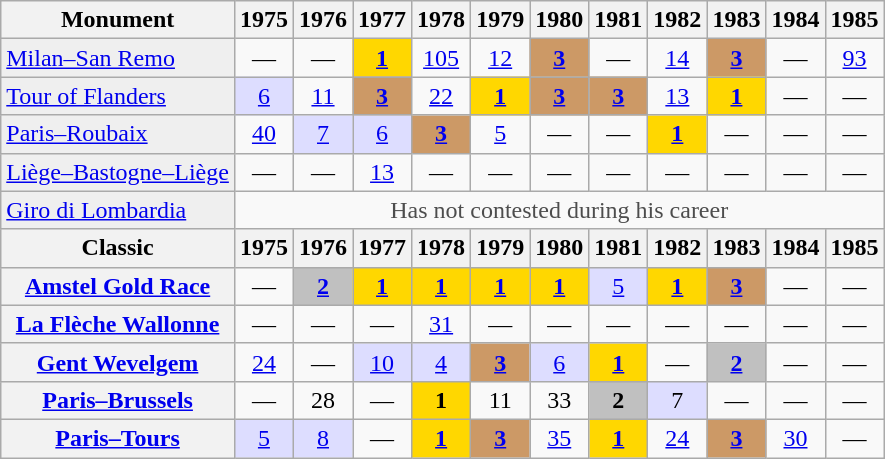<table class="wikitable plainrowheaders">
<tr>
<th>Monument</th>
<th scope="col">1975</th>
<th scope="col">1976</th>
<th scope="col">1977</th>
<th scope="col">1978</th>
<th scope="col">1979</th>
<th scope="col">1980</th>
<th scope="col">1981</th>
<th scope="col">1982</th>
<th scope="col">1983</th>
<th scope="col">1984</th>
<th scope="col">1985</th>
</tr>
<tr style="text-align:center;">
<td style="text-align:left; background:#EFEFEF;"><a href='#'>Milan–San Remo</a></td>
<td>—</td>
<td>—</td>
<th style=background:gold;"><a href='#'>1</a></th>
<td><a href='#'>105</a></td>
<td><a href='#'>12</a></td>
<th style=background:#CC9966;"><a href='#'>3</a></th>
<td>—</td>
<td><a href='#'>14</a></td>
<th style=background:#CC9966;"><a href='#'>3</a></th>
<td style="text-align:center;">—</td>
<td><a href='#'>93</a></td>
</tr>
<tr style="text-align:center;">
<td style="text-align:left; background:#EFEFEF;"><a href='#'>Tour of Flanders</a></td>
<td style="background:#ddddff;"><a href='#'>6</a></td>
<td><a href='#'>11</a></td>
<th style=background:#CC9966;"><a href='#'>3</a></th>
<td><a href='#'>22</a></td>
<th style=background:gold;"><a href='#'>1</a></th>
<th style=background:#CC9966;"><a href='#'>3</a></th>
<th style=background:#CC9966;"><a href='#'>3</a></th>
<td><a href='#'>13</a></td>
<th style=background:gold;"><a href='#'>1</a></th>
<td>—</td>
<td>—</td>
</tr>
<tr style="text-align:center;">
<td style="text-align:left; background:#EFEFEF;"><a href='#'>Paris–Roubaix</a></td>
<td><a href='#'>40</a></td>
<td style="background:#ddddff;"><a href='#'>7</a></td>
<td style="background:#ddddff;"><a href='#'>6</a></td>
<th style=background:#CC9966;"><a href='#'>3</a></th>
<td><a href='#'>5</a></td>
<td>—</td>
<td>—</td>
<th style=background:gold;"><a href='#'>1</a></th>
<td>—</td>
<td>—</td>
<td>—</td>
</tr>
<tr style="text-align:center;">
<td style="text-align:left; background:#EFEFEF;"><a href='#'>Liège–Bastogne–Liège</a></td>
<td>—</td>
<td>—</td>
<td style="text-align:center;"><a href='#'>13</a></td>
<td>—</td>
<td>—</td>
<td>—</td>
<td>—</td>
<td>—</td>
<td>—</td>
<td>—</td>
<td>—</td>
</tr>
<tr style="text-align:center;">
<td style="text-align:left; background:#EFEFEF;"><a href='#'>Giro di Lombardia</a></td>
<td style="color:#4d4d4d;" colspan=11>Has not contested during his career</td>
</tr>
<tr>
<th>Classic</th>
<th scope="col">1975</th>
<th scope="col">1976</th>
<th scope="col">1977</th>
<th scope="col">1978</th>
<th scope="col">1979</th>
<th scope="col">1980</th>
<th scope="col">1981</th>
<th scope="col">1982</th>
<th scope="col">1983</th>
<th scope="col">1984</th>
<th scope="col">1985</th>
</tr>
<tr style="text-align:center;">
<th scope="row"><a href='#'>Amstel Gold Race</a></th>
<td>—</td>
<th style="background:silver"><a href='#'>2</a></th>
<th style=background:gold;"><a href='#'>1</a></th>
<th style=background:gold;"><a href='#'>1</a></th>
<th style=background:gold;"><a href='#'>1</a></th>
<th style=background:gold;"><a href='#'>1</a></th>
<td style="background:#ddddff;"><a href='#'>5</a></td>
<th style=background:gold;"><a href='#'>1</a></th>
<th style=background:#CC9966;"><a href='#'>3</a></th>
<td>—</td>
<td>—</td>
</tr>
<tr style="text-align:center;">
<th scope="row"><a href='#'>La Flèche Wallonne</a></th>
<td>—</td>
<td>—</td>
<td>—</td>
<td><a href='#'>31</a></td>
<td>—</td>
<td>—</td>
<td>—</td>
<td>—</td>
<td>—</td>
<td>—</td>
<td>—</td>
</tr>
<tr style="text-align:center;">
<th scope="row"><a href='#'>Gent Wevelgem</a></th>
<td><a href='#'>24</a></td>
<td>—</td>
<td style="background:#ddddff;"><a href='#'>10</a></td>
<td style="background:#ddddff;"><a href='#'>4</a></td>
<th style="background:#CC9966;"><a href='#'>3</a></th>
<td style="background:#ddddff;"><a href='#'>6</a></td>
<th style=background:gold;"><a href='#'>1</a></th>
<td>—</td>
<th style="background:silver"><a href='#'>2</a></th>
<td>—</td>
<td>—</td>
</tr>
<tr style="text-align:center;">
<th scope="row"><a href='#'>Paris–Brussels</a></th>
<td>—</td>
<td>28</td>
<td>—</td>
<th style=background:gold;">1</th>
<td>11</td>
<td>33</td>
<th style="background:silver">2</th>
<td style="background:#ddddff;">7</td>
<td>—</td>
<td>—</td>
<td>—</td>
</tr>
<tr style="text-align:center;">
<th scope="row"><a href='#'>Paris–Tours</a></th>
<td style="background:#ddddff;"><a href='#'>5</a></td>
<td style="background:#ddddff;"><a href='#'>8</a></td>
<td>—</td>
<th style=background:gold;"><a href='#'>1</a></th>
<th style="background:#CC9966;"><a href='#'>3</a></th>
<td><a href='#'>35</a></td>
<th style=background:gold;"><a href='#'>1</a></th>
<td><a href='#'>24</a></td>
<th style="background:#CC9966;"><a href='#'>3</a></th>
<td><a href='#'>30</a></td>
<td>—</td>
</tr>
</table>
